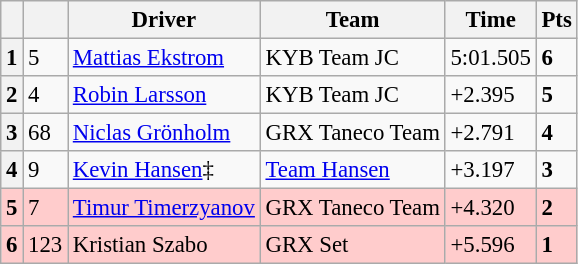<table class="wikitable" style="font-size:95%">
<tr>
<th></th>
<th></th>
<th>Driver</th>
<th>Team</th>
<th>Time</th>
<th>Pts</th>
</tr>
<tr>
<th>1</th>
<td>5</td>
<td> <a href='#'>Mattias Ekstrom</a></td>
<td>KYB Team JC</td>
<td>5:01.505</td>
<td><strong>6</strong></td>
</tr>
<tr>
<th>2</th>
<td>4</td>
<td> <a href='#'>Robin Larsson</a></td>
<td>KYB Team JC</td>
<td>+2.395</td>
<td><strong>5</strong></td>
</tr>
<tr>
<th>3</th>
<td>68</td>
<td> <a href='#'>Niclas Grönholm</a></td>
<td>GRX Taneco Team</td>
<td>+2.791</td>
<td><strong>4</strong></td>
</tr>
<tr>
<th>4</th>
<td>9</td>
<td> <a href='#'>Kevin Hansen</a>‡</td>
<td><a href='#'>Team Hansen</a></td>
<td>+3.197</td>
<td><strong>3</strong></td>
</tr>
<tr>
<th style="background:#ffcccc;">5</th>
<td style="background:#ffcccc;">7</td>
<td style="background:#ffcccc;"> <a href='#'>Timur Timerzyanov</a></td>
<td style="background:#ffcccc;">GRX Taneco Team</td>
<td style="background:#ffcccc;">+4.320</td>
<td style="background:#ffcccc;"><strong>2</strong></td>
</tr>
<tr>
<th style="background:#ffcccc;">6</th>
<td style="background:#ffcccc;">123</td>
<td style="background:#ffcccc;"> Kristian Szabo</td>
<td style="background:#ffcccc;">GRX Set</td>
<td style="background:#ffcccc;">+5.596</td>
<td style="background:#ffcccc;"><strong>1</strong></td>
</tr>
</table>
